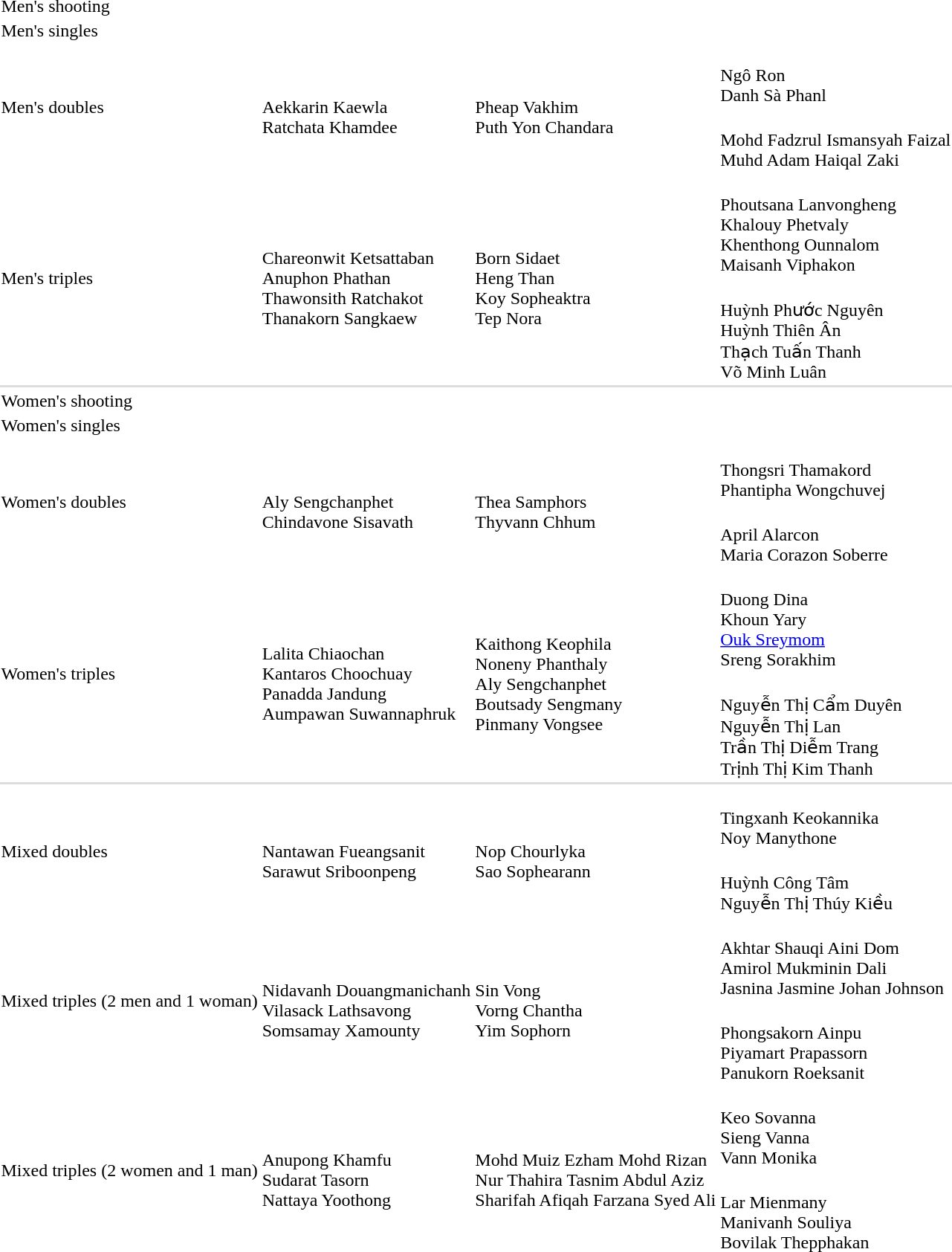<table>
<tr>
<td rowspan=2>Men's shooting</td>
<td rowspan=2></td>
<td rowspan=2></td>
<td></td>
</tr>
<tr>
<td></td>
</tr>
<tr>
<td rowspan=2>Men's singles</td>
<td rowspan=2></td>
<td rowspan=2></td>
<td></td>
</tr>
<tr>
<td></td>
</tr>
<tr>
<td rowspan=2>Men's doubles</td>
<td rowspan=2><br>Aekkarin Kaewla<br>Ratchata Khamdee</td>
<td rowspan=2><br>Pheap Vakhim<br>Puth Yon Chandara</td>
<td><br>Ngô Ron<br>Danh Sà Phanl</td>
</tr>
<tr>
<td nowrap><br>Mohd Fadzrul Ismansyah Faizal<br>Muhd Adam Haiqal Zaki</td>
</tr>
<tr>
<td rowspan=2>Men's triples</td>
<td rowspan=2><br>Chareonwit Ketsattaban<br>Anuphon Phathan<br>Thawonsith Ratchakot<br>Thanakorn Sangkaew</td>
<td rowspan=2><br>Born Sidaet<br>Heng Than<br>Koy Sopheaktra<br>Tep Nora</td>
<td><br>Phoutsana Lanvongheng<br>Khalouy Phetvaly<br>Khenthong Ounnalom<br>Maisanh Viphakon</td>
</tr>
<tr>
<td><br>Huỳnh Phước Nguyên<br>Huỳnh Thiên Ân<br>Thạch Tuấn Thanh<br>Võ Minh Luân</td>
</tr>
<tr bgcolor=#dddddd>
<td colspan=4></td>
</tr>
<tr>
<td rowspan=2>Women's shooting</td>
<td rowspan=2></td>
<td rowspan=2></td>
<td></td>
</tr>
<tr>
<td></td>
</tr>
<tr>
<td rowspan=2>Women's singles</td>
<td rowspan=2></td>
<td rowspan=2></td>
<td></td>
</tr>
<tr>
<td></td>
</tr>
<tr>
<td rowspan=2>Women's doubles</td>
<td rowspan=2><br>Aly Sengchanphet<br>Chindavone Sisavath</td>
<td rowspan=2><br>Thea Samphors<br>Thyvann Chhum</td>
<td><br>Thongsri Thamakord<br>Phantipha Wongchuvej</td>
</tr>
<tr>
<td><br>April Alarcon<br>Maria Corazon Soberre</td>
</tr>
<tr>
<td rowspan=2>Women's triples</td>
<td rowspan=2><br>Lalita Chiaochan<br>Kantaros Choochuay<br>Panadda Jandung<br>Aumpawan Suwannaphruk</td>
<td rowspan=2><br>Kaithong Keophila<br>Noneny Phanthaly<br>Aly Sengchanphet<br>Boutsady Sengmany<br>Pinmany Vongsee</td>
<td><br>Duong Dina<br>Khoun Yary<br><a href='#'>Ouk Sreymom</a><br>Sreng Sorakhim</td>
</tr>
<tr>
<td><br>Nguyễn Thị Cẩm Duyên<br>Nguyễn Thị Lan<br>Trần Thị Diễm Trang<br>Trịnh Thị Kim Thanh</td>
</tr>
<tr bgcolor=#dddddd>
<td colspan=4></td>
</tr>
<tr>
<td rowspan=2>Mixed doubles</td>
<td rowspan=2><br>Nantawan Fueangsanit<br>Sarawut Sriboonpeng</td>
<td rowspan=2><br>Nop Chourlyka<br>Sao Sophearann</td>
<td><br>Tingxanh Keokannika<br>Noy Manythone</td>
</tr>
<tr>
<td><br>Huỳnh Công Tâm<br>Nguyễn Thị Thúy Kiều</td>
</tr>
<tr>
<td rowspan=2>Mixed triples (2 men and 1 woman)</td>
<td rowspan=2 nowrap><br>Nidavanh Douangmanichanh<br>Vilasack Lathsavong<br>Somsamay Xamounty</td>
<td rowspan=2><br>Sin Vong<br>Vorng Chantha<br>Yim Sophorn</td>
<td nowrap><br>Akhtar Shauqi Aini Dom<br>Amirol Mukminin Dali<br>Jasnina Jasmine Johan Johnson</td>
</tr>
<tr>
<td><br>Phongsakorn Ainpu<br>Piyamart Prapassorn<br>Panukorn Roeksanit</td>
</tr>
<tr>
<td rowspan=2>Mixed triples (2 women and 1 man)</td>
<td rowspan=2><br>Anupong Khamfu<br>Sudarat Tasorn<br>Nattaya Yoothong</td>
<td rowspan=2 nowrap><br>Mohd Muiz Ezham Mohd Rizan<br>Nur Thahira Tasnim Abdul Aziz<br>Sharifah Afiqah Farzana Syed Ali</td>
<td><br>Keo Sovanna<br>Sieng Vanna<br>Vann Monika</td>
</tr>
<tr>
<td><br>Lar Mienmany<br>Manivanh Souliya<br>Bovilak Thepphakan</td>
</tr>
</table>
